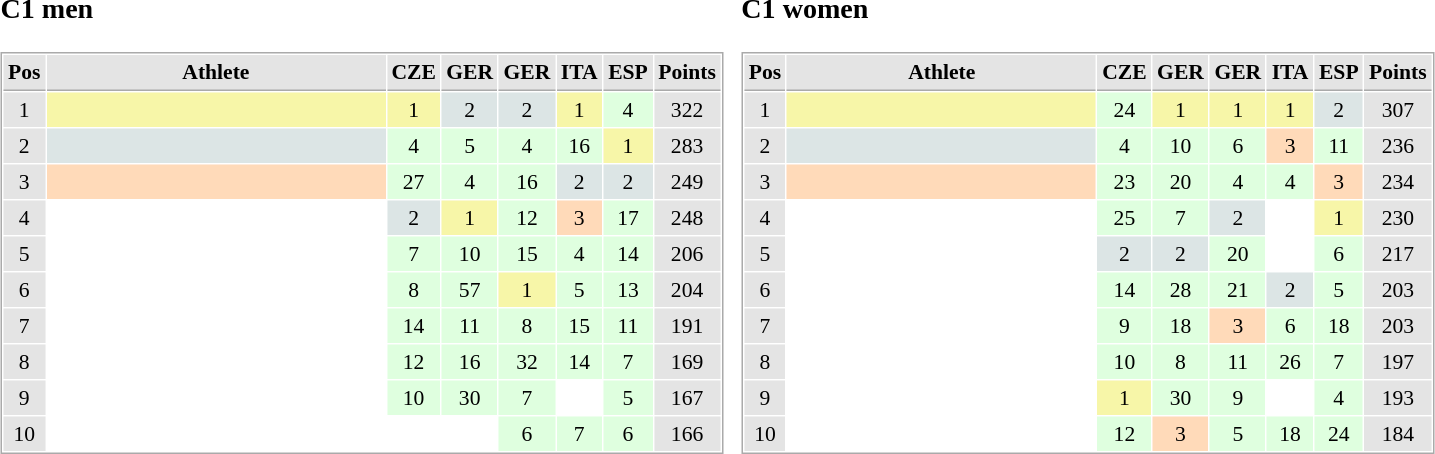<table border="0" cellspacing="10">
<tr>
<td><br><h3>C1 men</h3><table cellspacing="1" cellpadding="3" style="border:1px solid #AAAAAA;font-size:90%">
<tr bgcolor="#E4E4E4">
<th style="border-bottom:1px solid #AAAAAA" width=10>Pos</th>
<th style="border-bottom:1px solid #AAAAAA" width=220>Athlete</th>
<th style="border-bottom:1px solid #AAAAAA" width=20>CZE</th>
<th style="border-bottom:1px solid #AAAAAA" width=20>GER</th>
<th style="border-bottom:1px solid #AAAAAA" width=20>GER</th>
<th style="border-bottom:1px solid #AAAAAA" width=20>ITA</th>
<th style="border-bottom:1px solid #AAAAAA" width=20>ESP</th>
<th style="border-bottom:1px solid #AAAAAA" width=20>Points</th>
</tr>
<tr align="center">
<td style="background:#E4E4E4;">1</td>
<td align="left" style="background:#F7F6A8;"></td>
<td style="background:#F7F6A8;">1</td>
<td style="background:#DCE5E5;">2</td>
<td style="background:#DCE5E5;">2</td>
<td style="background:#F7F6A8;">1</td>
<td style="background:#DFFFDF;">4</td>
<td style="background:#E4E4E4;">322</td>
</tr>
<tr align="center">
<td style="background:#E4E4E4;">2</td>
<td align="left" style="background:#DCE5E5;"></td>
<td style="background:#DFFFDF;">4</td>
<td style="background:#DFFFDF;">5</td>
<td style="background:#DFFFDF;">4</td>
<td style="background:#DFFFDF;">16</td>
<td style="background:#F7F6A8;">1</td>
<td style="background:#E4E4E4;">283</td>
</tr>
<tr align="center">
<td style="background:#E4E4E4;">3</td>
<td align="left" style="background:#FFDAB9;"></td>
<td style="background:#DFFFDF;">27</td>
<td style="background:#DFFFDF;">4</td>
<td style="background:#DFFFDF;">16</td>
<td style="background:#DCE5E5;">2</td>
<td style="background:#DCE5E5;">2</td>
<td style="background:#E4E4E4;">249</td>
</tr>
<tr align="center">
<td style="background:#E4E4E4;">4</td>
<td align="left"></td>
<td style="background:#DCE5E5;">2</td>
<td style="background:#F7F6A8;">1</td>
<td style="background:#DFFFDF;">12</td>
<td style="background:#FFDAB9;">3</td>
<td style="background:#DFFFDF;">17</td>
<td style="background:#E4E4E4;">248</td>
</tr>
<tr align="center">
<td style="background:#E4E4E4;">5</td>
<td align="left"></td>
<td style="background:#DFFFDF;">7</td>
<td style="background:#DFFFDF;">10</td>
<td style="background:#DFFFDF;">15</td>
<td style="background:#DFFFDF;">4</td>
<td style="background:#DFFFDF;">14</td>
<td style="background:#E4E4E4;">206</td>
</tr>
<tr align="center">
<td style="background:#E4E4E4;">6</td>
<td align="left"></td>
<td style="background:#DFFFDF;">8</td>
<td style="background:#DFFFDF;">57</td>
<td style="background:#F7F6A8;">1</td>
<td style="background:#DFFFDF;">5</td>
<td style="background:#DFFFDF;">13</td>
<td style="background:#E4E4E4;">204</td>
</tr>
<tr align="center">
<td style="background:#E4E4E4;">7</td>
<td align="left"></td>
<td style="background:#DFFFDF;">14</td>
<td style="background:#DFFFDF;">11</td>
<td style="background:#DFFFDF;">8</td>
<td style="background:#DFFFDF;">15</td>
<td style="background:#DFFFDF;">11</td>
<td style="background:#E4E4E4;">191</td>
</tr>
<tr align="center">
<td style="background:#E4E4E4;">8</td>
<td align="left"></td>
<td style="background:#DFFFDF;">12</td>
<td style="background:#DFFFDF;">16</td>
<td style="background:#DFFFDF;">32</td>
<td style="background:#DFFFDF;">14</td>
<td style="background:#DFFFDF;">7</td>
<td style="background:#E4E4E4;">169</td>
</tr>
<tr align="center">
<td style="background:#E4E4E4;">9</td>
<td align="left"></td>
<td style="background:#DFFFDF;">10</td>
<td style="background:#DFFFDF;">30</td>
<td style="background:#DFFFDF;">7</td>
<td></td>
<td style="background:#DFFFDF;">5</td>
<td style="background:#E4E4E4;">167</td>
</tr>
<tr align="center">
<td style="background:#E4E4E4;">10</td>
<td align="left"></td>
<td></td>
<td></td>
<td style="background:#DFFFDF;">6</td>
<td style="background:#DFFFDF;">7</td>
<td style="background:#DFFFDF;">6</td>
<td style="background:#E4E4E4;">166</td>
</tr>
</table>
</td>
<td><br><h3>C1 women</h3><table cellspacing="1" cellpadding="3" style="border:1px solid #AAAAAA;font-size:90%">
<tr bgcolor="#E4E4E4">
<th style="border-bottom:1px solid #AAAAAA" width=10>Pos</th>
<th style="border-bottom:1px solid #AAAAAA" width=200>Athlete</th>
<th style="border-bottom:1px solid #AAAAAA" width=20>CZE</th>
<th style="border-bottom:1px solid #AAAAAA" width=20>GER</th>
<th style="border-bottom:1px solid #AAAAAA" width=20>GER</th>
<th style="border-bottom:1px solid #AAAAAA" width=20>ITA</th>
<th style="border-bottom:1px solid #AAAAAA" width=20>ESP</th>
<th style="border-bottom:1px solid #AAAAAA" width=20>Points</th>
</tr>
<tr align="center">
<td style="background:#E4E4E4;">1</td>
<td align="left" style="background:#F7F6A8;"></td>
<td style="background:#DFFFDF;">24</td>
<td style="background:#F7F6A8;">1</td>
<td style="background:#F7F6A8;">1</td>
<td style="background:#F7F6A8;">1</td>
<td style="background:#DCE5E5;">2</td>
<td style="background:#E4E4E4;">307</td>
</tr>
<tr align="center">
<td style="background:#E4E4E4;">2</td>
<td align="left" style="background:#DCE5E5;"></td>
<td style="background:#DFFFDF;">4</td>
<td style="background:#DFFFDF;">10</td>
<td style="background:#DFFFDF;">6</td>
<td style="background:#FFDAB9;">3</td>
<td style="background:#DFFFDF;">11</td>
<td style="background:#E4E4E4;">236</td>
</tr>
<tr align="center">
<td style="background:#E4E4E4;">3</td>
<td align="left" style="background:#FFDAB9;"></td>
<td style="background:#DFFFDF;">23</td>
<td style="background:#DFFFDF;">20</td>
<td style="background:#DFFFDF;">4</td>
<td style="background:#DFFFDF;">4</td>
<td style="background:#FFDAB9;">3</td>
<td style="background:#E4E4E4;">234</td>
</tr>
<tr align="center">
<td style="background:#E4E4E4;">4</td>
<td align="left"></td>
<td style="background:#DFFFDF;">25</td>
<td style="background:#DFFFDF;">7</td>
<td style="background:#DCE5E5;">2</td>
<td></td>
<td style="background:#F7F6A8;">1</td>
<td style="background:#E4E4E4;">230</td>
</tr>
<tr align="center">
<td style="background:#E4E4E4;">5</td>
<td align="left"></td>
<td style="background:#DCE5E5;">2</td>
<td style="background:#DCE5E5;">2</td>
<td style="background:#DFFFDF;">20</td>
<td></td>
<td style="background:#DFFFDF;">6</td>
<td style="background:#E4E4E4;">217</td>
</tr>
<tr align="center">
<td style="background:#E4E4E4;">6</td>
<td align="left"></td>
<td style="background:#DFFFDF;">14</td>
<td style="background:#DFFFDF;">28</td>
<td style="background:#DFFFDF;">21</td>
<td style="background:#DCE5E5;">2</td>
<td style="background:#DFFFDF;">5</td>
<td style="background:#E4E4E4;">203</td>
</tr>
<tr align="center">
<td style="background:#E4E4E4;">7</td>
<td align="left"></td>
<td style="background:#DFFFDF;">9</td>
<td style="background:#DFFFDF;">18</td>
<td style="background:#FFDAB9;">3</td>
<td style="background:#DFFFDF;">6</td>
<td style="background:#DFFFDF;">18</td>
<td style="background:#E4E4E4;">203</td>
</tr>
<tr align="center">
<td style="background:#E4E4E4;">8</td>
<td align="left"></td>
<td style="background:#DFFFDF;">10</td>
<td style="background:#DFFFDF;">8</td>
<td style="background:#DFFFDF;">11</td>
<td style="background:#DFFFDF;">26</td>
<td style="background:#DFFFDF;">7</td>
<td style="background:#E4E4E4;">197</td>
</tr>
<tr align="center">
<td style="background:#E4E4E4;">9</td>
<td align="left"></td>
<td style="background:#F7F6A8;">1</td>
<td style="background:#DFFFDF;">30</td>
<td style="background:#DFFFDF;">9</td>
<td></td>
<td style="background:#DFFFDF;">4</td>
<td style="background:#E4E4E4;">193</td>
</tr>
<tr align="center">
<td style="background:#E4E4E4;">10</td>
<td align="left"></td>
<td style="background:#DFFFDF;">12</td>
<td style="background:#FFDAB9;">3</td>
<td style="background:#DFFFDF;">5</td>
<td style="background:#DFFFDF;">18</td>
<td style="background:#DFFFDF;">24</td>
<td style="background:#E4E4E4;">184</td>
</tr>
</table>
</td>
</tr>
</table>
